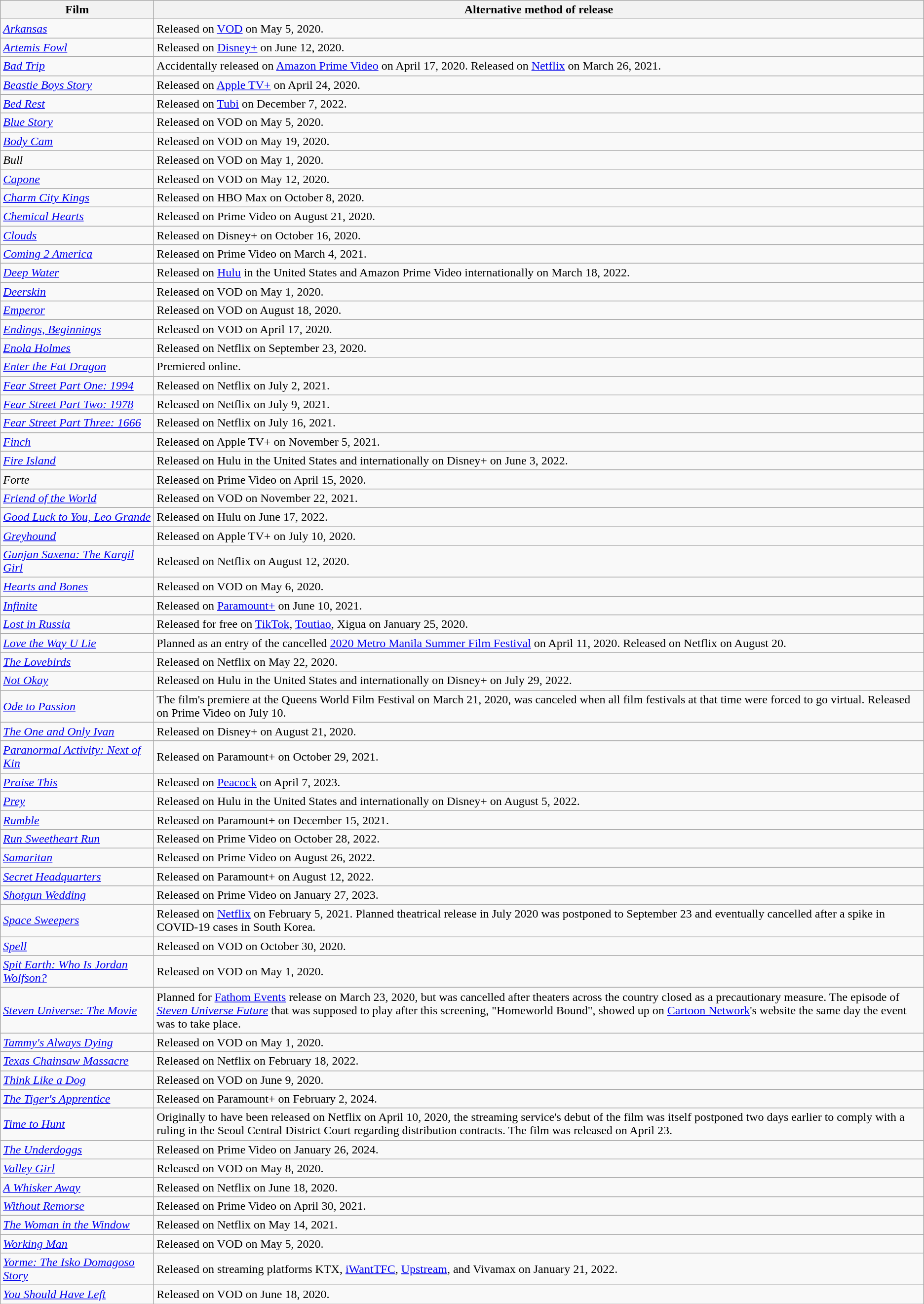<table class="wikitable sortable">
<tr>
<th style="width: 200px;">Film</th>
<th>Alternative method of release</th>
</tr>
<tr>
<td><em><a href='#'>Arkansas</a></em></td>
<td>Released on <a href='#'>VOD</a> on May 5, 2020.</td>
</tr>
<tr>
<td><em><a href='#'>Artemis Fowl</a></em></td>
<td>Released on <a href='#'>Disney+</a> on June 12, 2020.</td>
</tr>
<tr>
<td><em><a href='#'>Bad Trip</a></em></td>
<td>Accidentally released on <a href='#'>Amazon Prime Video</a> on April 17, 2020. Released on <a href='#'>Netflix</a> on March 26, 2021.</td>
</tr>
<tr>
<td><em><a href='#'>Beastie Boys Story</a></em></td>
<td>Released on <a href='#'>Apple TV+</a> on April 24, 2020.</td>
</tr>
<tr>
<td><em><a href='#'>Bed Rest</a></em></td>
<td>Released on <a href='#'>Tubi</a> on December 7, 2022.</td>
</tr>
<tr>
<td><em><a href='#'>Blue Story</a></em></td>
<td>Released on VOD on May 5, 2020.</td>
</tr>
<tr>
<td><em><a href='#'>Body Cam</a></em></td>
<td>Released on VOD on May 19, 2020.</td>
</tr>
<tr>
<td><em>Bull</em></td>
<td>Released on VOD on May 1, 2020.</td>
</tr>
<tr>
<td><em><a href='#'>Capone</a></em></td>
<td>Released on VOD on May 12, 2020.</td>
</tr>
<tr>
<td><em><a href='#'>Charm City Kings</a></em></td>
<td>Released on HBO Max on October 8, 2020.</td>
</tr>
<tr>
<td><em><a href='#'>Chemical Hearts</a></em></td>
<td>Released on Prime Video on August 21, 2020.</td>
</tr>
<tr>
<td><em><a href='#'>Clouds</a></em></td>
<td>Released on Disney+ on October 16, 2020.</td>
</tr>
<tr>
<td><em><a href='#'>Coming 2 America</a></em></td>
<td>Released on Prime Video on March 4, 2021.</td>
</tr>
<tr>
<td><em><a href='#'>Deep Water</a></em></td>
<td>Released on <a href='#'>Hulu</a> in the United States and Amazon Prime Video internationally on March 18, 2022.</td>
</tr>
<tr>
<td><em><a href='#'>Deerskin</a></em></td>
<td>Released on VOD on May 1, 2020.</td>
</tr>
<tr>
<td><em><a href='#'>Emperor</a></em></td>
<td>Released on VOD on August 18, 2020.</td>
</tr>
<tr>
<td><em><a href='#'>Endings, Beginnings</a></em></td>
<td>Released on VOD on April 17, 2020.</td>
</tr>
<tr>
<td><em><a href='#'>Enola Holmes</a></em></td>
<td>Released on Netflix on September 23, 2020.</td>
</tr>
<tr>
<td><em><a href='#'>Enter the Fat Dragon</a></em></td>
<td>Premiered online.</td>
</tr>
<tr>
<td><em><a href='#'>Fear Street Part One: 1994</a></em></td>
<td>Released on Netflix on July 2, 2021.</td>
</tr>
<tr>
<td><em><a href='#'>Fear Street Part Two: 1978</a></em></td>
<td>Released on Netflix on July 9, 2021.</td>
</tr>
<tr>
<td><em><a href='#'>Fear Street Part Three: 1666</a></em></td>
<td>Released on Netflix on July 16, 2021.</td>
</tr>
<tr>
<td><em><a href='#'>Finch</a></em></td>
<td>Released on Apple TV+ on November 5, 2021.</td>
</tr>
<tr>
<td><em><a href='#'>Fire Island</a></em></td>
<td>Released on Hulu in the United States and internationally on Disney+ on June 3, 2022.</td>
</tr>
<tr>
<td><em>Forte</em></td>
<td>Released on Prime Video on April 15, 2020.</td>
</tr>
<tr>
<td><em><a href='#'>Friend of the World</a></em></td>
<td>Released on VOD on November 22, 2021.</td>
</tr>
<tr>
<td><em><a href='#'>Good Luck to You, Leo Grande</a></em></td>
<td>Released on Hulu on June 17, 2022.</td>
</tr>
<tr>
<td><em><a href='#'>Greyhound</a></em></td>
<td>Released on Apple TV+ on July 10, 2020.</td>
</tr>
<tr>
<td><em><a href='#'>Gunjan Saxena: The Kargil Girl</a></em></td>
<td>Released on Netflix on August 12, 2020.</td>
</tr>
<tr>
<td><em><a href='#'>Hearts and Bones</a></em></td>
<td>Released on VOD on May 6, 2020.</td>
</tr>
<tr>
<td><em><a href='#'>Infinite</a></em></td>
<td>Released on <a href='#'>Paramount+</a> on June 10, 2021.</td>
</tr>
<tr>
<td><em><a href='#'>Lost in Russia</a></em></td>
<td>Released for free on <a href='#'>TikTok</a>, <a href='#'>Toutiao</a>, Xigua on January 25, 2020.</td>
</tr>
<tr>
<td><em><a href='#'>Love the Way U Lie</a></em></td>
<td>Planned as an entry of the cancelled <a href='#'>2020 Metro Manila Summer Film Festival</a> on April 11, 2020. Released on Netflix on August 20.</td>
</tr>
<tr>
<td><em><a href='#'>The Lovebirds</a></em></td>
<td>Released on Netflix on May 22, 2020.</td>
</tr>
<tr>
<td><em><a href='#'>Not Okay</a></em></td>
<td>Released on Hulu in the United States and internationally on Disney+ on July 29, 2022.</td>
</tr>
<tr>
<td><em><a href='#'>Ode to Passion</a></em></td>
<td>The film's premiere at the Queens World Film Festival on March 21, 2020, was canceled when all film festivals at that time were forced to go virtual. Released on Prime Video on July 10.</td>
</tr>
<tr>
<td><em><a href='#'>The One and Only Ivan</a></em></td>
<td>Released on Disney+ on August 21, 2020.</td>
</tr>
<tr>
<td><em><a href='#'>Paranormal Activity: Next of Kin</a></em></td>
<td>Released on Paramount+ on October 29, 2021.</td>
</tr>
<tr>
<td><em><a href='#'>Praise This</a></em></td>
<td>Released on <a href='#'>Peacock</a> on April 7, 2023.</td>
</tr>
<tr>
<td><em><a href='#'>Prey</a></em></td>
<td>Released on Hulu in the United States and internationally on Disney+ on August 5, 2022.</td>
</tr>
<tr>
<td><em><a href='#'>Rumble</a></em></td>
<td>Released on Paramount+ on December 15, 2021.</td>
</tr>
<tr>
<td><em><a href='#'>Run Sweetheart Run</a></em></td>
<td>Released on Prime Video on October 28, 2022.</td>
</tr>
<tr>
<td><em><a href='#'>Samaritan</a></em></td>
<td>Released on Prime Video on August 26, 2022.</td>
</tr>
<tr>
<td><em><a href='#'>Secret Headquarters</a></em></td>
<td>Released on Paramount+ on August 12, 2022.</td>
</tr>
<tr>
<td><em><a href='#'>Shotgun Wedding</a></em></td>
<td>Released on Prime Video on January 27, 2023.</td>
</tr>
<tr>
<td><em><a href='#'>Space Sweepers</a></em></td>
<td>Released on <a href='#'>Netflix</a> on February 5, 2021. Planned theatrical release in July 2020 was postponed to September 23 and eventually cancelled after a spike in COVID-19 cases in South Korea.</td>
</tr>
<tr>
<td><em><a href='#'>Spell</a></em></td>
<td>Released on VOD on October 30, 2020.</td>
</tr>
<tr>
<td><em><a href='#'>Spit Earth: Who Is Jordan Wolfson?</a></em></td>
<td>Released on VOD on May 1, 2020.</td>
</tr>
<tr>
<td><em><a href='#'>Steven Universe: The Movie</a></em></td>
<td>Planned for <a href='#'>Fathom Events</a> release on March 23, 2020, but was cancelled after theaters across the country closed as a precautionary measure. The episode of <em><a href='#'>Steven Universe Future</a></em> that was supposed to play after this screening, "Homeworld Bound", showed up on <a href='#'>Cartoon Network</a>'s website the same day the event was to take place.</td>
</tr>
<tr>
<td><em><a href='#'>Tammy's Always Dying</a></em></td>
<td>Released on VOD on May 1, 2020.</td>
</tr>
<tr>
<td><em><a href='#'>Texas Chainsaw Massacre</a></em></td>
<td>Released on Netflix on February 18, 2022.</td>
</tr>
<tr>
<td><em><a href='#'>Think Like a Dog</a></em></td>
<td>Released on VOD on June 9, 2020.</td>
</tr>
<tr>
<td><em><a href='#'>The Tiger's Apprentice</a></em></td>
<td>Released on Paramount+ on February 2, 2024.</td>
</tr>
<tr>
<td><em><a href='#'>Time to Hunt</a></em></td>
<td>Originally to have been released on Netflix on April 10, 2020, the streaming service's debut of the film was itself postponed two days earlier to comply with a ruling in the Seoul Central District Court regarding distribution contracts. The film was released on April 23.</td>
</tr>
<tr>
<td><em><a href='#'>The Underdoggs</a></em></td>
<td>Released on Prime Video on January 26, 2024.</td>
</tr>
<tr>
<td><em><a href='#'>Valley Girl</a></em></td>
<td>Released on VOD on May 8, 2020.</td>
</tr>
<tr>
<td><em><a href='#'>A Whisker Away</a></em></td>
<td>Released on Netflix on June 18, 2020.</td>
</tr>
<tr>
<td><em><a href='#'>Without Remorse</a></em></td>
<td>Released on Prime Video on April 30, 2021.</td>
</tr>
<tr>
<td><em><a href='#'>The Woman in the Window</a></em></td>
<td>Released on Netflix on May 14, 2021.</td>
</tr>
<tr>
<td><em><a href='#'>Working Man</a></em></td>
<td>Released on VOD on May 5, 2020.</td>
</tr>
<tr>
<td><em><a href='#'>Yorme: The Isko Domagoso Story</a></em></td>
<td>Released on streaming platforms KTX, <a href='#'>iWantTFC</a>, <a href='#'>Upstream</a>, and Vivamax on January 21, 2022.</td>
</tr>
<tr>
<td><em><a href='#'>You Should Have Left</a></em></td>
<td>Released on VOD on June 18, 2020.</td>
</tr>
</table>
